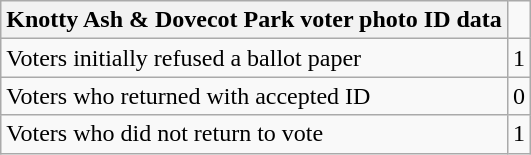<table class="wikitable">
<tr>
<th>Knotty Ash & Dovecot Park voter photo ID data</th>
</tr>
<tr>
<td style="text-align:left">Voters initially refused a ballot paper</td>
<td style="text-align:center">1</td>
</tr>
<tr>
<td style="text-align:left">Voters who returned with accepted ID</td>
<td style="text-align:center">0</td>
</tr>
<tr>
<td style="text-align:left">Voters who did not return to vote</td>
<td style="text-align:center">1</td>
</tr>
</table>
